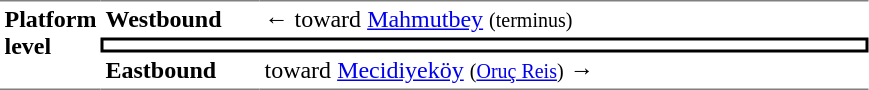<table cellpadding="3" cellspacing="0" border="0">
<tr>
<td rowspan="3" width="50" style="border-top-color: gray; border-bottom-color: gray; border-top-width: 1px; border-bottom-width: 1px; border-top-style: solid; border-bottom-style: solid;" valign="top"><strong>Platform level</strong></td>
<td width="100" style="border-top-color: gray; border-top-width: 1px; border-top-style: solid;"><strong>Westbound</strong></td>
<td width="400" style="border-top-color: gray; border-top-width: 1px; border-top-style: solid;">←  toward <a href='#'>Mahmutbey</a> <small>(terminus)</small></td>
</tr>
<tr>
<td colspan="2" style="border: 2px solid black; border-image: none; text-align: center;"></td>
</tr>
<tr>
<td style="border-bottom-color: gray; border-bottom-width: 1px; border-bottom-style: solid;"><strong>Eastbound</strong></td>
<td style="border-bottom-color: gray; border-bottom-width: 1px; border-bottom-style: solid;"> toward <a href='#'>Mecidiyeköy</a> <small>(<a href='#'>Oruç Reis</a>)</small> →</td>
</tr>
</table>
